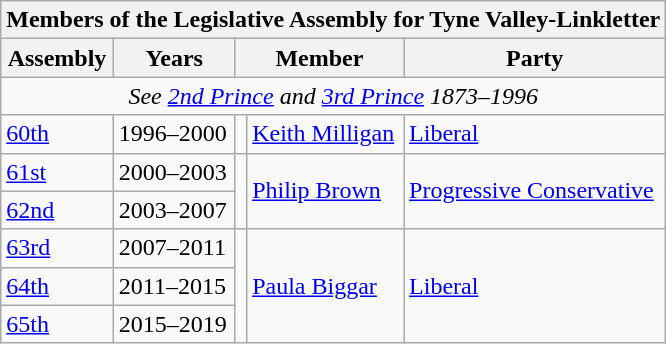<table class="wikitable" align=centre>
<tr>
<th colspan=5>Members of the Legislative Assembly for Tyne Valley-Linkletter</th>
</tr>
<tr>
<th>Assembly</th>
<th>Years</th>
<th colspan="2">Member</th>
<th>Party</th>
</tr>
<tr>
<td align="center" colspan=5><em>See <a href='#'>2nd Prince</a> and <a href='#'>3rd Prince</a> 1873–1996</em></td>
</tr>
<tr>
<td><a href='#'>60th</a></td>
<td>1996–2000</td>
<td rowspan=1 ></td>
<td rowspan=1><a href='#'>Keith Milligan</a></td>
<td rowspan=1><a href='#'>Liberal</a></td>
</tr>
<tr>
<td><a href='#'>61st</a></td>
<td>2000–2003</td>
<td rowspan=2 ></td>
<td rowspan=2><a href='#'>Philip Brown</a></td>
<td rowspan=2><a href='#'>Progressive Conservative</a></td>
</tr>
<tr>
<td><a href='#'>62nd</a></td>
<td>2003–2007</td>
</tr>
<tr>
<td><a href='#'>63rd</a></td>
<td>2007–2011</td>
<td rowspan=3 ></td>
<td rowspan=3><a href='#'>Paula Biggar</a></td>
<td rowspan=3><a href='#'>Liberal</a></td>
</tr>
<tr>
<td><a href='#'>64th</a></td>
<td>2011–2015</td>
</tr>
<tr>
<td><a href='#'>65th</a></td>
<td>2015–2019</td>
</tr>
</table>
